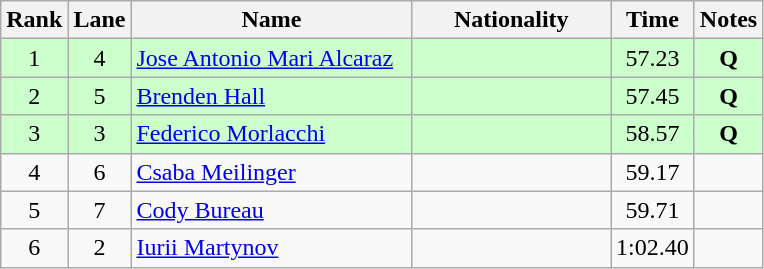<table class="wikitable sortable" style="text-align:center">
<tr>
<th>Rank</th>
<th>Lane</th>
<th style="width:180px">Name</th>
<th style="width:125px">Nationality</th>
<th>Time</th>
<th>Notes</th>
</tr>
<tr style="background:#cfc;">
<td>1</td>
<td>4</td>
<td style="text-align:left;"><a href='#'>Jose Antonio Mari Alcaraz</a></td>
<td style="text-align:left;"></td>
<td>57.23</td>
<td><strong>Q</strong></td>
</tr>
<tr style="background:#cfc;">
<td>2</td>
<td>5</td>
<td style="text-align:left;"><a href='#'>Brenden Hall</a></td>
<td style="text-align:left;"></td>
<td>57.45</td>
<td><strong>Q</strong></td>
</tr>
<tr style="background:#cfc;">
<td>3</td>
<td>3</td>
<td style="text-align:left;"><a href='#'>Federico Morlacchi</a></td>
<td style="text-align:left;"></td>
<td>58.57</td>
<td><strong>Q</strong></td>
</tr>
<tr>
<td>4</td>
<td>6</td>
<td style="text-align:left;"><a href='#'>Csaba Meilinger</a></td>
<td style="text-align:left;"></td>
<td>59.17</td>
<td></td>
</tr>
<tr>
<td>5</td>
<td>7</td>
<td style="text-align:left;"><a href='#'>Cody Bureau</a></td>
<td style="text-align:left;"></td>
<td>59.71</td>
<td></td>
</tr>
<tr>
<td>6</td>
<td>2</td>
<td style="text-align:left;"><a href='#'>Iurii Martynov</a></td>
<td style="text-align:left;"></td>
<td>1:02.40</td>
<td></td>
</tr>
</table>
